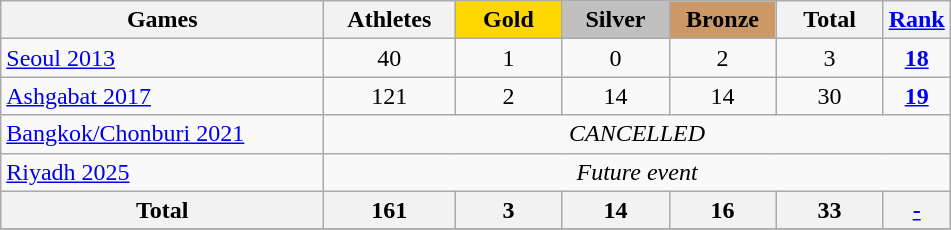<table class="wikitable sortable" style="margin-top:0em; text-align:center; font-size:100%;">
<tr>
<th style="width:13em;">Games</th>
<th scope="col" style="width:5em;">Athletes</th>
<th style="width:4em; background:gold;">Gold</th>
<th style="width:4em; background:silver;">Silver</th>
<th style="width:4em; background:#cc9966;">Bronze</th>
<th style="width:4em;">Total</th>
<th style="width:2em;"><a href='#'>Rank</a></th>
</tr>
<tr>
<td align=left> <a href='#'>Seoul 2013</a></td>
<td>40</td>
<td>1</td>
<td>0</td>
<td>2</td>
<td>3</td>
<td><a href='#'><strong>18</strong></a></td>
</tr>
<tr>
<td align=left> <a href='#'>Ashgabat 2017</a></td>
<td>121</td>
<td>2</td>
<td>14</td>
<td>14</td>
<td>30</td>
<td><a href='#'><strong>19</strong></a></td>
</tr>
<tr>
<td align=left> <a href='#'>Bangkok/Chonburi 2021</a></td>
<td colspan=6><em>CANCELLED</em></td>
</tr>
<tr>
<td align=left> <a href='#'>Riyadh 2025</a></td>
<td colspan=6><em>Future event</em></td>
</tr>
<tr>
<th><strong>Total</strong></th>
<th><strong>161</strong></th>
<th><strong>3</strong></th>
<th><strong>14</strong></th>
<th><strong>16</strong></th>
<th><strong>33</strong></th>
<th><strong><a href='#'>-</a></strong></th>
</tr>
<tr class="sortbottom">
</tr>
</table>
